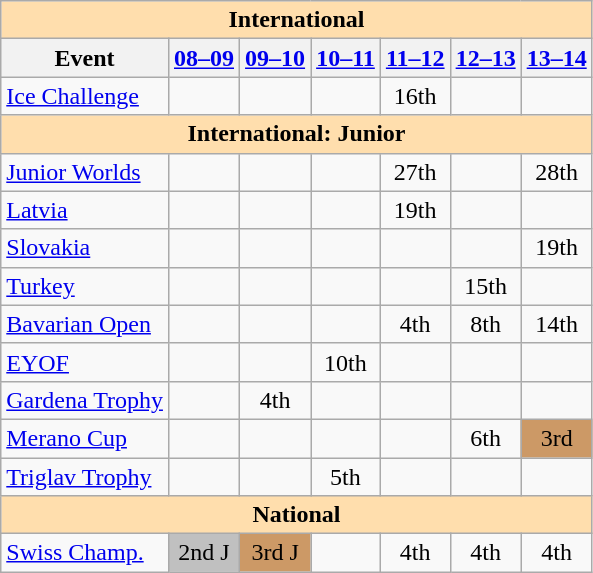<table class="wikitable" style="text-align:center">
<tr>
<th style="background-color: #ffdead; " colspan=7 align=center>International</th>
</tr>
<tr>
<th>Event</th>
<th><a href='#'>08–09</a></th>
<th><a href='#'>09–10</a></th>
<th><a href='#'>10–11</a></th>
<th><a href='#'>11–12</a></th>
<th><a href='#'>12–13</a></th>
<th><a href='#'>13–14</a></th>
</tr>
<tr>
<td align=left><a href='#'>Ice Challenge</a></td>
<td></td>
<td></td>
<td></td>
<td>16th</td>
<td></td>
<td></td>
</tr>
<tr>
<th colspan="7" style="background-color: #ffdead; " align="center">International: Junior</th>
</tr>
<tr>
<td align=left><a href='#'>Junior Worlds</a></td>
<td></td>
<td></td>
<td></td>
<td>27th</td>
<td></td>
<td>28th</td>
</tr>
<tr>
<td align=left> <a href='#'>Latvia</a></td>
<td></td>
<td></td>
<td></td>
<td>19th</td>
<td></td>
<td></td>
</tr>
<tr>
<td align=left> <a href='#'>Slovakia</a></td>
<td></td>
<td></td>
<td></td>
<td></td>
<td></td>
<td>19th</td>
</tr>
<tr>
<td align=left> <a href='#'>Turkey</a></td>
<td></td>
<td></td>
<td></td>
<td></td>
<td>15th</td>
<td></td>
</tr>
<tr>
<td align=left><a href='#'>Bavarian Open</a></td>
<td></td>
<td></td>
<td></td>
<td>4th</td>
<td>8th</td>
<td>14th</td>
</tr>
<tr>
<td align=left><a href='#'>EYOF</a></td>
<td></td>
<td></td>
<td>10th</td>
<td></td>
<td></td>
<td></td>
</tr>
<tr>
<td align=left><a href='#'>Gardena Trophy</a></td>
<td></td>
<td>4th</td>
<td></td>
<td></td>
<td></td>
<td></td>
</tr>
<tr>
<td align=left><a href='#'>Merano Cup</a></td>
<td></td>
<td></td>
<td></td>
<td></td>
<td>6th</td>
<td bgcolor=cc9966>3rd</td>
</tr>
<tr>
<td align=left><a href='#'>Triglav Trophy</a></td>
<td></td>
<td></td>
<td>5th</td>
<td></td>
<td></td>
<td></td>
</tr>
<tr>
<th style="background-color: #ffdead; " colspan=7 align=center>National</th>
</tr>
<tr>
<td align=left><a href='#'>Swiss Champ.</a></td>
<td bgcolor=silver>2nd J</td>
<td bgcolor=cc9966>3rd J</td>
<td></td>
<td>4th</td>
<td>4th</td>
<td>4th</td>
</tr>
</table>
